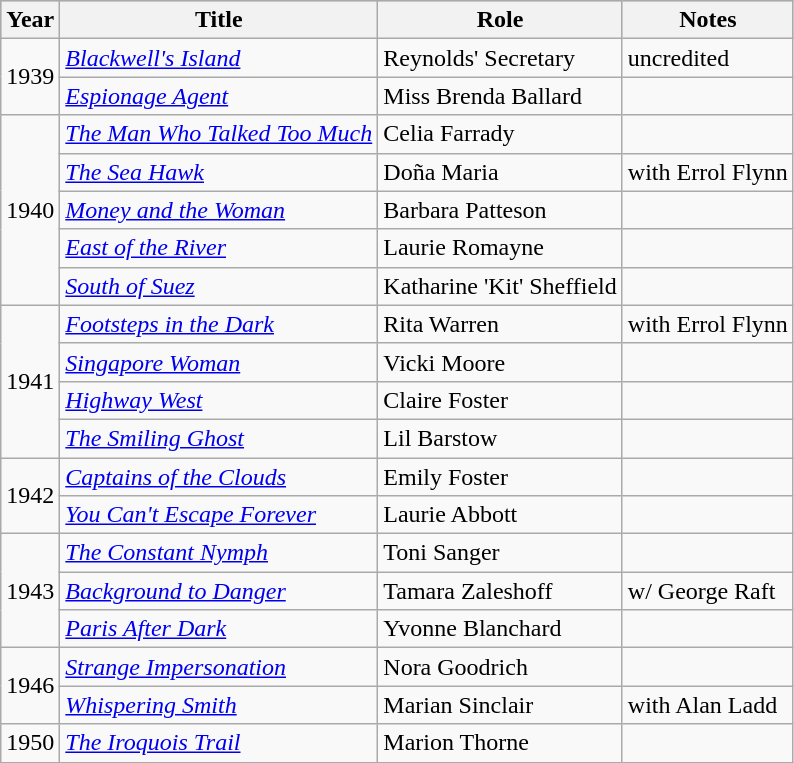<table class="wikitable">
<tr style="background:#B0C4DE;">
<th>Year</th>
<th>Title</th>
<th>Role</th>
<th>Notes</th>
</tr>
<tr>
<td rowspan="2">1939</td>
<td><em><a href='#'>Blackwell's Island</a></em></td>
<td>Reynolds' Secretary</td>
<td>uncredited</td>
</tr>
<tr>
<td><em><a href='#'>Espionage Agent</a></em></td>
<td>Miss Brenda Ballard</td>
<td></td>
</tr>
<tr>
<td rowspan="5">1940</td>
<td><em><a href='#'>The Man Who Talked Too Much</a></em></td>
<td>Celia Farrady</td>
<td></td>
</tr>
<tr>
<td><em><a href='#'>The Sea Hawk</a></em></td>
<td>Doña Maria</td>
<td>with Errol Flynn</td>
</tr>
<tr>
<td><em><a href='#'>Money and the Woman</a></em></td>
<td>Barbara Patteson</td>
<td></td>
</tr>
<tr>
<td><em><a href='#'>East of the River</a></em></td>
<td>Laurie Romayne</td>
<td></td>
</tr>
<tr>
<td><em><a href='#'>South of Suez</a></em></td>
<td>Katharine 'Kit' Sheffield</td>
<td></td>
</tr>
<tr>
<td rowspan="4">1941</td>
<td><em><a href='#'>Footsteps in the Dark</a></em></td>
<td>Rita Warren</td>
<td>with Errol Flynn</td>
</tr>
<tr>
<td><em><a href='#'>Singapore Woman</a></em></td>
<td>Vicki Moore</td>
<td></td>
</tr>
<tr>
<td><em><a href='#'>Highway West</a></em></td>
<td>Claire Foster</td>
<td></td>
</tr>
<tr>
<td><em><a href='#'>The Smiling Ghost</a></em></td>
<td>Lil Barstow</td>
<td></td>
</tr>
<tr>
<td rowspan="2">1942</td>
<td><em><a href='#'>Captains of the Clouds</a></em></td>
<td>Emily Foster</td>
<td></td>
</tr>
<tr>
<td><em><a href='#'>You Can't Escape Forever</a></em></td>
<td>Laurie Abbott</td>
<td></td>
</tr>
<tr>
<td rowspan="3">1943</td>
<td><em><a href='#'>The Constant Nymph</a></em></td>
<td>Toni Sanger</td>
<td></td>
</tr>
<tr>
<td><em><a href='#'>Background to Danger</a></em></td>
<td>Tamara Zaleshoff</td>
<td>w/ George Raft</td>
</tr>
<tr>
<td><em><a href='#'>Paris After Dark</a></em></td>
<td>Yvonne Blanchard</td>
<td></td>
</tr>
<tr>
<td rowspan="2">1946</td>
<td><em><a href='#'>Strange Impersonation</a></em></td>
<td>Nora Goodrich</td>
<td></td>
</tr>
<tr>
<td><em><a href='#'>Whispering Smith</a></em></td>
<td>Marian Sinclair</td>
<td>with Alan Ladd</td>
</tr>
<tr>
<td>1950</td>
<td><em><a href='#'>The Iroquois Trail</a></em></td>
<td>Marion Thorne</td>
<td></td>
</tr>
</table>
